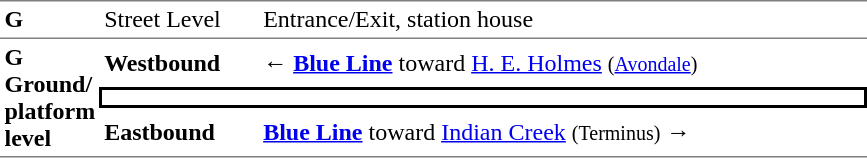<table table border=0 cellspacing=0 cellpadding=3>
<tr>
<td style="border-top:solid 1px gray;" width=50 valign=top><strong>G</strong></td>
<td style="border-top:solid 1px gray;" width=100 valign=top>Street Level</td>
<td style="border-top:solid 1px gray;" width=400 valign=top>Entrance/Exit, station house</td>
</tr>
<tr>
<td style="border-top:solid 1px gray;border-bottom:solid 1px gray;" width=50 rowspan=3 valign=top><strong>G<br>Ground/<br>platform level</strong></td>
<td style="border-top:solid 1px gray;" width=100><strong>Westbound</strong></td>
<td style="border-top:solid 1px gray;" width=400>← <a href='#'><span><strong>Blue Line</strong></span></a> toward <a href='#'>H. E. Holmes</a> <small>(<a href='#'>Avondale</a>)</small></td>
</tr>
<tr>
<td style="border-top:solid 2px black;border-right:solid 2px black;border-left:solid 2px black;border-bottom:solid 2px black;text-align:center;" colspan=2></td>
</tr>
<tr>
<td style="border-bottom:solid 1px gray;"><strong>Eastbound</strong></td>
<td style="border-bottom:solid 1px gray;"> <a href='#'><span><strong>Blue Line</strong></span></a> toward <a href='#'>Indian Creek</a> <small>(Terminus)</small> →</td>
</tr>
</table>
